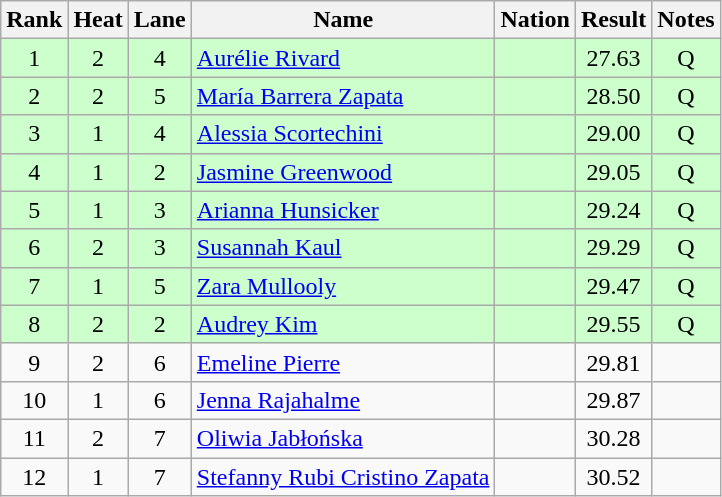<table class="wikitable sortable" style="text-align:center">
<tr>
<th>Rank</th>
<th>Heat</th>
<th>Lane</th>
<th>Name</th>
<th>Nation</th>
<th>Result</th>
<th>Notes</th>
</tr>
<tr bgcolor=ccffcc>
<td>1</td>
<td>2</td>
<td>4</td>
<td align=left><a href='#'>Aurélie Rivard</a></td>
<td align=left></td>
<td>27.63</td>
<td>Q</td>
</tr>
<tr bgcolor=ccffcc>
<td>2</td>
<td>2</td>
<td>5</td>
<td align=left><a href='#'>María Barrera Zapata</a></td>
<td align=left></td>
<td>28.50</td>
<td>Q</td>
</tr>
<tr bgcolor=ccffcc>
<td>3</td>
<td>1</td>
<td>4</td>
<td align=left><a href='#'>Alessia Scortechini</a></td>
<td align=left></td>
<td>29.00</td>
<td>Q</td>
</tr>
<tr bgcolor=ccffcc>
<td>4</td>
<td>1</td>
<td>2</td>
<td align=left><a href='#'>Jasmine Greenwood</a></td>
<td align=left></td>
<td>29.05</td>
<td>Q</td>
</tr>
<tr bgcolor=ccffcc>
<td>5</td>
<td>1</td>
<td>3</td>
<td align=left><a href='#'>Arianna Hunsicker</a></td>
<td align=left></td>
<td>29.24</td>
<td>Q</td>
</tr>
<tr bgcolor=ccffcc>
<td>6</td>
<td>2</td>
<td>3</td>
<td align=left><a href='#'>Susannah Kaul</a></td>
<td align=left></td>
<td>29.29</td>
<td>Q</td>
</tr>
<tr bgcolor=ccffcc>
<td>7</td>
<td>1</td>
<td>5</td>
<td align=left><a href='#'>Zara Mullooly</a></td>
<td align=left></td>
<td>29.47</td>
<td>Q</td>
</tr>
<tr bgcolor=ccffcc>
<td>8</td>
<td>2</td>
<td>2</td>
<td align=left><a href='#'>Audrey Kim</a></td>
<td align=left></td>
<td>29.55</td>
<td>Q</td>
</tr>
<tr>
<td>9</td>
<td>2</td>
<td>6</td>
<td align=left><a href='#'>Emeline Pierre</a></td>
<td align=left></td>
<td>29.81</td>
<td></td>
</tr>
<tr>
<td>10</td>
<td>1</td>
<td>6</td>
<td align=left><a href='#'>Jenna Rajahalme</a></td>
<td align=left></td>
<td>29.87</td>
<td></td>
</tr>
<tr>
<td>11</td>
<td>2</td>
<td>7</td>
<td align=left><a href='#'>Oliwia Jabłońska</a></td>
<td align=left></td>
<td>30.28</td>
<td></td>
</tr>
<tr>
<td>12</td>
<td>1</td>
<td>7</td>
<td align=left><a href='#'>Stefanny Rubi Cristino Zapata</a></td>
<td align=left></td>
<td>30.52</td>
<td></td>
</tr>
</table>
